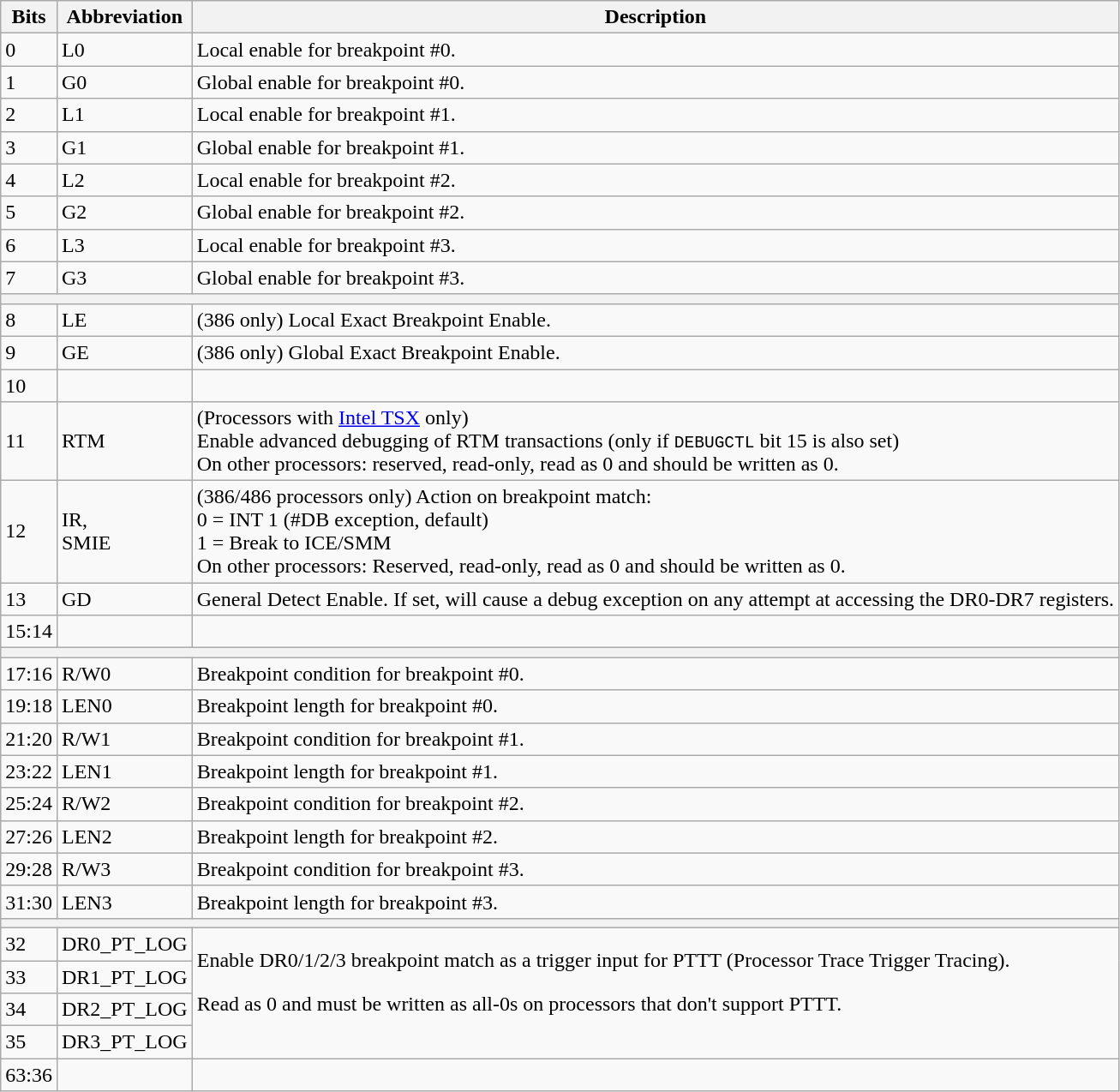<table class="wikitable col1center col2center col3center">
<tr>
<th>Bits</th>
<th>Abbreviation</th>
<th>Description</th>
</tr>
<tr>
<td>0</td>
<td>L0</td>
<td>Local enable for breakpoint #0.</td>
</tr>
<tr>
<td>1</td>
<td>G0</td>
<td>Global enable for breakpoint #0.</td>
</tr>
<tr>
<td>2</td>
<td>L1</td>
<td>Local enable for breakpoint #1.</td>
</tr>
<tr>
<td>3</td>
<td>G1</td>
<td>Global enable for breakpoint #1.</td>
</tr>
<tr>
<td>4</td>
<td>L2</td>
<td>Local enable for breakpoint #2.</td>
</tr>
<tr>
<td>5</td>
<td>G2</td>
<td>Global enable for breakpoint #2.</td>
</tr>
<tr>
<td>6</td>
<td>L3</td>
<td>Local enable for breakpoint #3.</td>
</tr>
<tr>
<td>7</td>
<td>G3</td>
<td>Global enable for breakpoint #3.</td>
</tr>
<tr>
<th colspan="3"></th>
</tr>
<tr>
<td>8</td>
<td>LE</td>
<td>(386 only) Local Exact Breakpoint Enable.</td>
</tr>
<tr>
<td>9</td>
<td>GE</td>
<td>(386 only) Global Exact Breakpoint Enable.</td>
</tr>
<tr>
<td>10</td>
<td></td>
<td></td>
</tr>
<tr>
<td>11</td>
<td>RTM</td>
<td>(Processors with <a href='#'>Intel TSX</a> only)<br>Enable advanced debugging of RTM transactions (only if <code>DEBUGCTL</code> bit 15 is also set)<br>On other processors: reserved, read-only, read as 0 and should be written as 0.</td>
</tr>
<tr>
<td>12</td>
<td>IR,<br>SMIE</td>
<td>(386/486 processors only) Action on breakpoint match:<br>0 = INT 1 (#DB exception, default)<br>1 = Break to ICE/SMM<br>On other processors: Reserved, read-only, read as 0 and should be written as 0.</td>
</tr>
<tr>
<td>13</td>
<td>GD</td>
<td>General Detect Enable. If set, will cause a debug exception on any attempt at accessing the DR0-DR7 registers.</td>
</tr>
<tr>
<td>15:14</td>
<td></td>
<td></td>
</tr>
<tr>
<th colspan="3"></th>
</tr>
<tr>
<td>17:16</td>
<td>R/W0</td>
<td>Breakpoint condition for breakpoint #0.</td>
</tr>
<tr>
<td>19:18</td>
<td>LEN0</td>
<td>Breakpoint length for breakpoint #0.</td>
</tr>
<tr>
<td>21:20</td>
<td>R/W1</td>
<td>Breakpoint condition for breakpoint #1.</td>
</tr>
<tr>
<td>23:22</td>
<td>LEN1</td>
<td>Breakpoint length for breakpoint #1.</td>
</tr>
<tr>
<td>25:24</td>
<td>R/W2</td>
<td>Breakpoint condition for breakpoint #2.</td>
</tr>
<tr>
<td>27:26</td>
<td>LEN2</td>
<td>Breakpoint length for breakpoint #2.</td>
</tr>
<tr>
<td>29:28</td>
<td>R/W3</td>
<td>Breakpoint condition for breakpoint #3.</td>
</tr>
<tr>
<td>31:30</td>
<td>LEN3</td>
<td>Breakpoint length for breakpoint #3.</td>
</tr>
<tr>
<th colspan="3"></th>
</tr>
<tr>
<td>32</td>
<td>DR0_PT_LOG</td>
<td rowspan="4">Enable DR0/1/2/3 breakpoint match as a trigger input for PTTT (Processor Trace Trigger Tracing).<p>Read as 0 and must be written as all-0s on processors that don't support PTTT.</p></td>
</tr>
<tr>
<td>33</td>
<td>DR1_PT_LOG</td>
</tr>
<tr>
<td>34</td>
<td>DR2_PT_LOG</td>
</tr>
<tr>
<td>35</td>
<td>DR3_PT_LOG</td>
</tr>
<tr>
<td>63:36</td>
<td></td>
<td></td>
</tr>
</table>
